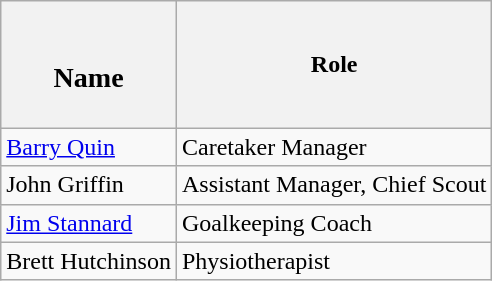<table class="wikitable">
<tr>
<th><br><h3>Name</h3></th>
<th>Role</th>
</tr>
<tr>
<td> <a href='#'>Barry Quin</a></td>
<td>Caretaker Manager</td>
</tr>
<tr>
<td> John Griffin</td>
<td>Assistant Manager, Chief Scout</td>
</tr>
<tr>
<td> <a href='#'>Jim Stannard</a></td>
<td>Goalkeeping Coach</td>
</tr>
<tr>
<td> Brett Hutchinson</td>
<td>Physiotherapist</td>
</tr>
</table>
